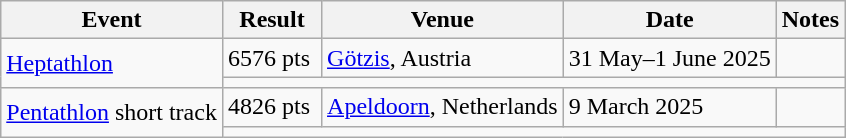<table class="wikitable plainrowheaders">
<tr>
<th scope="col">Event</th>
<th scope="col">Result</th>
<th scope="col">Venue</th>
<th scope="col">Date</th>
<th scope="col">Notes</th>
</tr>
<tr>
<td rowspan="2"><a href='#'>Heptathlon</a></td>
<td>6576 pts</td>
<td><a href='#'>Götzis</a>, Austria</td>
<td>31 May–1 June 2025</td>
<td></td>
</tr>
<tr>
<td colspan="4"></td>
</tr>
<tr>
<td rowspan="2"><a href='#'>Pentathlon</a> short track</td>
<td>4826 pts </td>
<td><a href='#'>Apeldoorn</a>, Netherlands</td>
<td>9 March 2025</td>
<td></td>
</tr>
<tr>
<td colspan="4"></td>
</tr>
</table>
